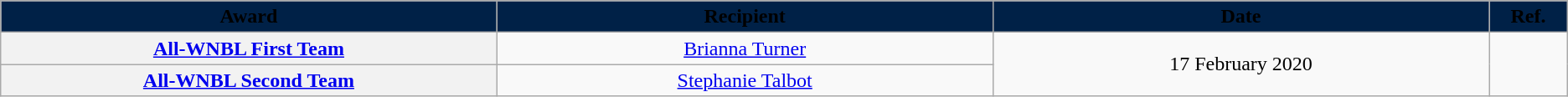<table class="wikitable sortable sortable" style="text-align: center">
<tr>
<th style="background: #002147" width="10%"><span>Award</span></th>
<th style="background: #002147" width="10%"><span>Recipient</span></th>
<th style="background: #002147" width="10%"><span>Date</span></th>
<th style="background: #002147" width="1%" class="unsortable"><span>Ref.</span></th>
</tr>
<tr>
<th rowspan=1><a href='#'>All-WNBL First Team</a></th>
<td><a href='#'>Brianna Turner</a></td>
<td rowspan=2>17 February 2020</td>
<td rowspan=2></td>
</tr>
<tr>
<th rowspan=1><a href='#'>All-WNBL Second Team</a></th>
<td><a href='#'>Stephanie Talbot</a></td>
</tr>
</table>
